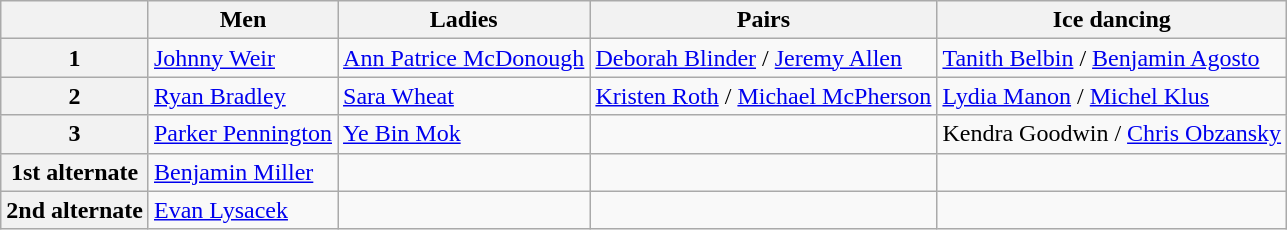<table class="wikitable">
<tr>
<th></th>
<th>Men</th>
<th>Ladies</th>
<th>Pairs</th>
<th>Ice dancing</th>
</tr>
<tr>
<th>1</th>
<td><a href='#'>Johnny Weir</a></td>
<td><a href='#'>Ann Patrice McDonough</a></td>
<td><a href='#'>Deborah Blinder</a> / <a href='#'>Jeremy Allen</a></td>
<td><a href='#'>Tanith Belbin</a> / <a href='#'>Benjamin Agosto</a></td>
</tr>
<tr>
<th>2</th>
<td><a href='#'>Ryan Bradley</a></td>
<td><a href='#'>Sara Wheat</a></td>
<td><a href='#'>Kristen Roth</a> / <a href='#'>Michael McPherson</a></td>
<td><a href='#'>Lydia Manon</a> / <a href='#'>Michel Klus</a></td>
</tr>
<tr>
<th>3</th>
<td><a href='#'>Parker Pennington</a></td>
<td><a href='#'>Ye Bin Mok</a></td>
<td></td>
<td>Kendra Goodwin / <a href='#'>Chris Obzansky</a></td>
</tr>
<tr>
<th>1st alternate</th>
<td><a href='#'>Benjamin Miller</a></td>
<td></td>
<td></td>
<td></td>
</tr>
<tr>
<th>2nd alternate</th>
<td><a href='#'>Evan Lysacek</a></td>
<td></td>
<td></td>
<td></td>
</tr>
</table>
